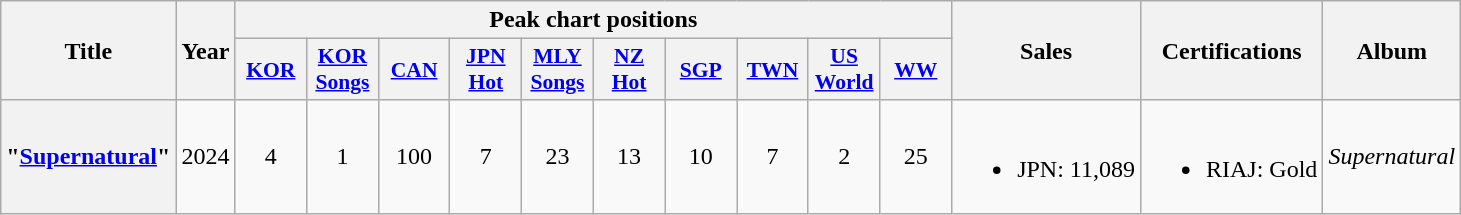<table class="wikitable plainrowheaders" style="text-align:center">
<tr>
<th scope="col" rowspan="2">Title</th>
<th scope="col" rowspan="2">Year</th>
<th scope="col" colspan="10">Peak chart positions</th>
<th scope="col" rowspan="2">Sales</th>
<th scope="col" rowspan="2">Certifications</th>
<th scope="col" rowspan="2">Album</th>
</tr>
<tr>
<th scope="col" style="font-size:90%; width:2.85em"><a href='#'>KOR</a><br></th>
<th scope="col" style="font-size:90%; width:2.85em"><a href='#'>KOR<br>Songs</a><br></th>
<th scope="col" style="font-size:90%; width:2.85em"><a href='#'>CAN</a><br></th>
<th scope="col" style="font-size:90%; width:2.85em"><a href='#'>JPN<br>Hot</a><br></th>
<th scope="col" style="font-size:90%; width:2.85em"><a href='#'>MLY<br>Songs</a><br></th>
<th scope="col" style="font-size:90%; width:2.85em"><a href='#'>NZ<br>Hot</a><br></th>
<th scope="col" style="font-size:90%; width:2.85em"><a href='#'>SGP</a><br></th>
<th scope="col" style="font-size:90%; width:2.85em"><a href='#'>TWN</a><br></th>
<th scope="col" style="font-size:90%; width:2.85em"><a href='#'>US<br>World</a><br></th>
<th scope="col" style="font-size:90%; width:2.85em"><a href='#'>WW</a><br></th>
</tr>
<tr>
<th scope="row">"<a href='#'>Supernatural</a>"</th>
<td>2024</td>
<td>4</td>
<td>1</td>
<td>100</td>
<td>7</td>
<td>23</td>
<td>13</td>
<td>10</td>
<td>7</td>
<td>2</td>
<td>25</td>
<td><br><ul><li>JPN: 11,089 </li></ul></td>
<td><br><ul><li>RIAJ: Gold</li></ul></td>
<td><em>Supernatural</em></td>
</tr>
</table>
